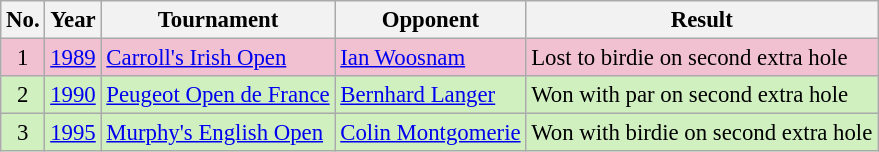<table class="wikitable" style="font-size:95%;">
<tr>
<th>No.</th>
<th>Year</th>
<th>Tournament</th>
<th>Opponent</th>
<th>Result</th>
</tr>
<tr style="background:#F2C1D1;">
<td align=center>1</td>
<td><a href='#'>1989</a></td>
<td><a href='#'>Carroll's Irish Open</a></td>
<td> <a href='#'>Ian Woosnam</a></td>
<td>Lost to birdie on second extra hole</td>
</tr>
<tr style="background:#D0F0C0;">
<td align=center>2</td>
<td><a href='#'>1990</a></td>
<td><a href='#'>Peugeot Open de France</a></td>
<td> <a href='#'>Bernhard Langer</a></td>
<td>Won with par on second extra hole</td>
</tr>
<tr style="background:#D0F0C0;">
<td align=center>3</td>
<td><a href='#'>1995</a></td>
<td><a href='#'>Murphy's English Open</a></td>
<td> <a href='#'>Colin Montgomerie</a></td>
<td>Won with birdie on second extra hole</td>
</tr>
</table>
